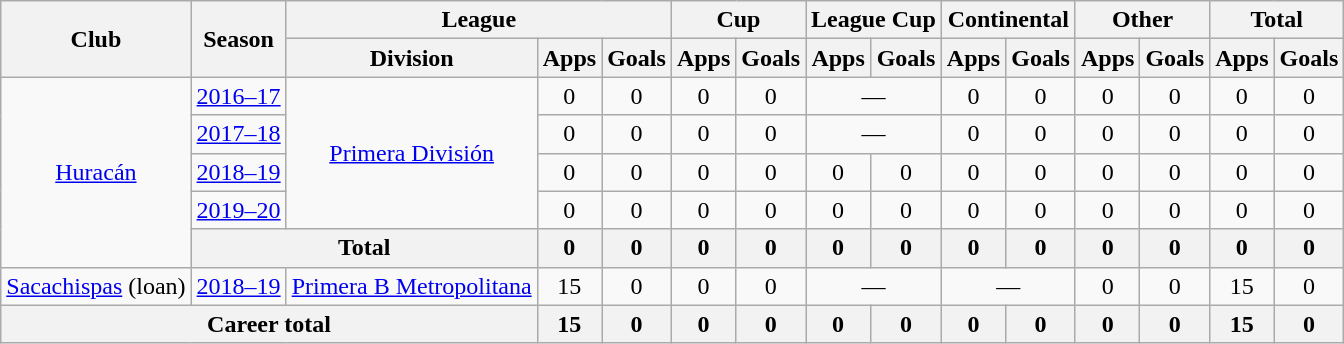<table class="wikitable" style="text-align:center">
<tr>
<th rowspan="2">Club</th>
<th rowspan="2">Season</th>
<th colspan="3">League</th>
<th colspan="2">Cup</th>
<th colspan="2">League Cup</th>
<th colspan="2">Continental</th>
<th colspan="2">Other</th>
<th colspan="2">Total</th>
</tr>
<tr>
<th>Division</th>
<th>Apps</th>
<th>Goals</th>
<th>Apps</th>
<th>Goals</th>
<th>Apps</th>
<th>Goals</th>
<th>Apps</th>
<th>Goals</th>
<th>Apps</th>
<th>Goals</th>
<th>Apps</th>
<th>Goals</th>
</tr>
<tr>
<td rowspan="5"><a href='#'>Huracán</a></td>
<td><a href='#'>2016–17</a></td>
<td rowspan="4"><a href='#'>Primera División</a></td>
<td>0</td>
<td>0</td>
<td>0</td>
<td>0</td>
<td colspan="2">—</td>
<td>0</td>
<td>0</td>
<td>0</td>
<td>0</td>
<td>0</td>
<td>0</td>
</tr>
<tr>
<td><a href='#'>2017–18</a></td>
<td>0</td>
<td>0</td>
<td>0</td>
<td>0</td>
<td colspan="2">—</td>
<td>0</td>
<td>0</td>
<td>0</td>
<td>0</td>
<td>0</td>
<td>0</td>
</tr>
<tr>
<td><a href='#'>2018–19</a></td>
<td>0</td>
<td>0</td>
<td>0</td>
<td>0</td>
<td>0</td>
<td>0</td>
<td>0</td>
<td>0</td>
<td>0</td>
<td>0</td>
<td>0</td>
<td>0</td>
</tr>
<tr>
<td><a href='#'>2019–20</a></td>
<td>0</td>
<td>0</td>
<td>0</td>
<td>0</td>
<td>0</td>
<td>0</td>
<td>0</td>
<td>0</td>
<td>0</td>
<td>0</td>
<td>0</td>
<td>0</td>
</tr>
<tr>
<th colspan="2">Total</th>
<th>0</th>
<th>0</th>
<th>0</th>
<th>0</th>
<th>0</th>
<th>0</th>
<th>0</th>
<th>0</th>
<th>0</th>
<th>0</th>
<th>0</th>
<th>0</th>
</tr>
<tr>
<td rowspan="1"><a href='#'>Sacachispas</a> (loan)</td>
<td><a href='#'>2018–19</a></td>
<td rowspan="1"><a href='#'>Primera B Metropolitana</a></td>
<td>15</td>
<td>0</td>
<td>0</td>
<td>0</td>
<td colspan="2">—</td>
<td colspan="2">—</td>
<td>0</td>
<td>0</td>
<td>15</td>
<td>0</td>
</tr>
<tr>
<th colspan="3">Career total</th>
<th>15</th>
<th>0</th>
<th>0</th>
<th>0</th>
<th>0</th>
<th>0</th>
<th>0</th>
<th>0</th>
<th>0</th>
<th>0</th>
<th>15</th>
<th>0</th>
</tr>
</table>
